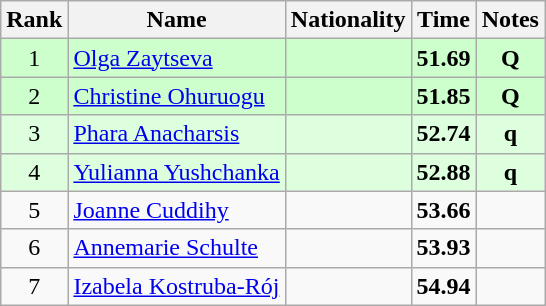<table class="wikitable sortable" style="text-align:center">
<tr>
<th>Rank</th>
<th>Name</th>
<th>Nationality</th>
<th>Time</th>
<th>Notes</th>
</tr>
<tr bgcolor=ccffcc>
<td>1</td>
<td align=left><a href='#'>Olga Zaytseva</a></td>
<td align=left></td>
<td><strong>51.69</strong></td>
<td><strong>Q</strong></td>
</tr>
<tr bgcolor=ccffcc>
<td>2</td>
<td align=left><a href='#'>Christine Ohuruogu</a></td>
<td align=left></td>
<td><strong>51.85</strong></td>
<td><strong>Q</strong></td>
</tr>
<tr bgcolor=ddffdd>
<td>3</td>
<td align=left><a href='#'>Phara Anacharsis</a></td>
<td align=left></td>
<td><strong>52.74</strong></td>
<td><strong>q</strong></td>
</tr>
<tr bgcolor=ddffdd>
<td>4</td>
<td align=left><a href='#'>Yulianna Yushchanka</a></td>
<td align=left></td>
<td><strong>52.88</strong></td>
<td><strong>q</strong></td>
</tr>
<tr>
<td>5</td>
<td align=left><a href='#'>Joanne Cuddihy</a></td>
<td align=left></td>
<td><strong>53.66</strong></td>
<td></td>
</tr>
<tr>
<td>6</td>
<td align=left><a href='#'>Annemarie Schulte</a></td>
<td align=left></td>
<td><strong>53.93</strong></td>
<td></td>
</tr>
<tr>
<td>7</td>
<td align=left><a href='#'>Izabela Kostruba-Rój</a></td>
<td align=left></td>
<td><strong>54.94</strong></td>
<td></td>
</tr>
</table>
